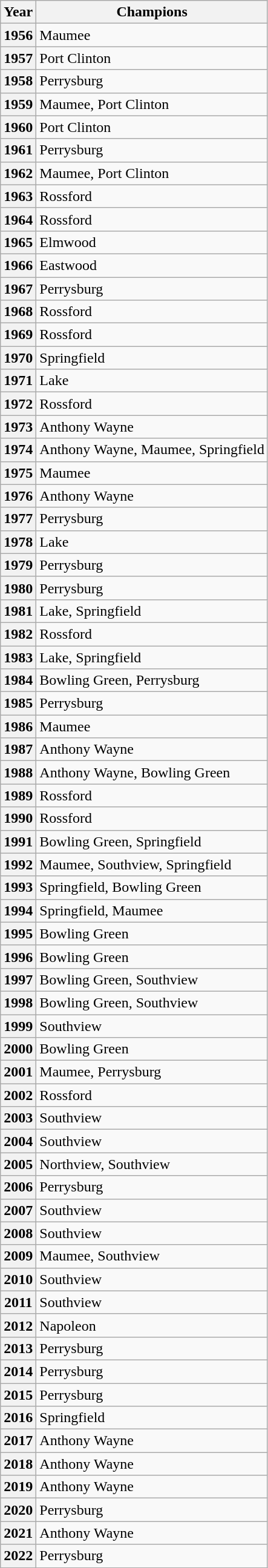<table class="wikitable">
<tr>
<th>Year</th>
<th>Champions</th>
</tr>
<tr align="left">
<th>1956</th>
<td>Maumee</td>
</tr>
<tr align="left">
<th>1957</th>
<td>Port Clinton</td>
</tr>
<tr align="left">
<th>1958</th>
<td>Perrysburg</td>
</tr>
<tr align="left">
<th>1959</th>
<td>Maumee, Port Clinton</td>
</tr>
<tr align="left">
<th>1960</th>
<td>Port Clinton</td>
</tr>
<tr align="left">
<th>1961</th>
<td>Perrysburg</td>
</tr>
<tr align="left">
<th>1962</th>
<td>Maumee, Port Clinton</td>
</tr>
<tr align="left">
<th>1963</th>
<td>Rossford</td>
</tr>
<tr align="left">
<th>1964</th>
<td>Rossford</td>
</tr>
<tr align="left">
<th>1965</th>
<td>Elmwood</td>
</tr>
<tr align="left">
<th>1966</th>
<td>Eastwood</td>
</tr>
<tr align="left">
<th>1967</th>
<td>Perrysburg</td>
</tr>
<tr align="left">
<th>1968</th>
<td>Rossford</td>
</tr>
<tr align="left">
<th>1969</th>
<td>Rossford</td>
</tr>
<tr align="left">
<th>1970</th>
<td>Springfield</td>
</tr>
<tr align="left">
<th>1971</th>
<td>Lake</td>
</tr>
<tr align="left">
<th>1972</th>
<td>Rossford</td>
</tr>
<tr align="left">
<th>1973</th>
<td>Anthony Wayne</td>
</tr>
<tr align="left">
<th>1974</th>
<td>Anthony Wayne, Maumee, Springfield</td>
</tr>
<tr align="left">
<th>1975</th>
<td>Maumee</td>
</tr>
<tr align="left">
<th>1976</th>
<td>Anthony Wayne</td>
</tr>
<tr align="left">
<th>1977</th>
<td>Perrysburg</td>
</tr>
<tr align="left">
<th>1978</th>
<td>Lake</td>
</tr>
<tr align="left">
<th>1979</th>
<td>Perrysburg</td>
</tr>
<tr align="left">
<th>1980</th>
<td>Perrysburg</td>
</tr>
<tr align="left">
<th>1981</th>
<td>Lake, Springfield</td>
</tr>
<tr align="left">
<th>1982</th>
<td>Rossford</td>
</tr>
<tr align="left">
<th>1983</th>
<td>Lake, Springfield</td>
</tr>
<tr align="left">
<th>1984</th>
<td>Bowling Green, Perrysburg</td>
</tr>
<tr align="left">
<th>1985</th>
<td>Perrysburg</td>
</tr>
<tr align="left">
<th>1986</th>
<td>Maumee</td>
</tr>
<tr align="left">
<th>1987</th>
<td>Anthony Wayne</td>
</tr>
<tr align="left">
<th>1988</th>
<td>Anthony Wayne, Bowling Green</td>
</tr>
<tr align="left">
<th>1989</th>
<td>Rossford</td>
</tr>
<tr align="left">
<th>1990</th>
<td>Rossford</td>
</tr>
<tr align="left">
<th>1991</th>
<td>Bowling Green, Springfield</td>
</tr>
<tr align="left">
<th>1992</th>
<td>Maumee, Southview, Springfield</td>
</tr>
<tr align="left">
<th>1993</th>
<td>Springfield, Bowling Green</td>
</tr>
<tr align="left">
<th>1994</th>
<td>Springfield, Maumee</td>
</tr>
<tr align="left">
<th>1995</th>
<td>Bowling Green</td>
</tr>
<tr align="left">
<th>1996</th>
<td>Bowling Green</td>
</tr>
<tr align="left">
<th>1997</th>
<td>Bowling Green, Southview</td>
</tr>
<tr align="left">
<th>1998</th>
<td>Bowling Green, Southview</td>
</tr>
<tr align="left">
<th>1999</th>
<td>Southview</td>
</tr>
<tr align="left">
<th>2000</th>
<td>Bowling Green</td>
</tr>
<tr align="left">
<th>2001</th>
<td>Maumee, Perrysburg</td>
</tr>
<tr align="left">
<th>2002</th>
<td>Rossford</td>
</tr>
<tr align="left">
<th>2003</th>
<td>Southview</td>
</tr>
<tr align="left">
<th>2004</th>
<td>Southview</td>
</tr>
<tr align="left">
<th>2005</th>
<td>Northview, Southview</td>
</tr>
<tr align="left">
<th>2006</th>
<td>Perrysburg</td>
</tr>
<tr align="left">
<th>2007</th>
<td>Southview</td>
</tr>
<tr align="left">
<th>2008</th>
<td>Southview</td>
</tr>
<tr align="left">
<th>2009</th>
<td>Maumee, Southview</td>
</tr>
<tr align="left">
<th>2010</th>
<td>Southview</td>
</tr>
<tr align="left">
<th>2011</th>
<td>Southview</td>
</tr>
<tr align="left">
<th>2012</th>
<td>Napoleon</td>
</tr>
<tr align="left">
<th>2013</th>
<td>Perrysburg</td>
</tr>
<tr align="left">
<th>2014</th>
<td>Perrysburg</td>
</tr>
<tr align="left">
<th>2015</th>
<td>Perrysburg</td>
</tr>
<tr align="left">
<th>2016</th>
<td>Springfield</td>
</tr>
<tr align="left">
<th>2017</th>
<td>Anthony Wayne</td>
</tr>
<tr align="left">
<th>2018</th>
<td>Anthony Wayne</td>
</tr>
<tr align="left">
<th>2019</th>
<td>Anthony Wayne</td>
</tr>
<tr align="left">
<th>2020</th>
<td>Perrysburg</td>
</tr>
<tr align="left">
<th>2021</th>
<td>Anthony Wayne</td>
</tr>
<tr align="left">
<th>2022</th>
<td>Perrysburg</td>
</tr>
</table>
